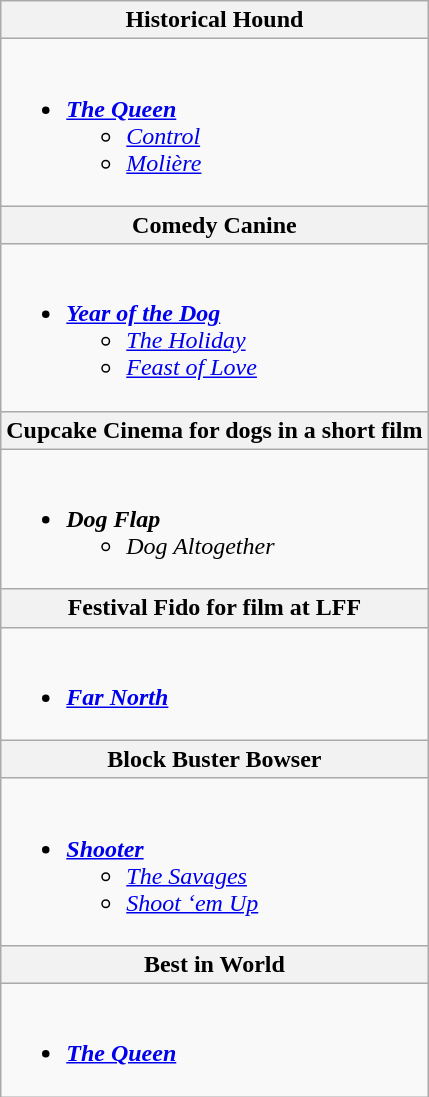<table class="wikitable">
<tr>
<th><strong>Historical Hound </strong></th>
</tr>
<tr>
<td><br><ul><li><strong><a href='#'><em>The Queen</em></a></strong><ul><li><a href='#'><em>Control</em></a></li><li><a href='#'><em>Molière</em></a></li></ul></li></ul></td>
</tr>
<tr>
<th>Comedy Canine</th>
</tr>
<tr>
<td><br><ul><li><strong><a href='#'><em>Year of the Dog</em></a></strong><ul><li><em><a href='#'>The Holiday</a></em></li><li><em><a href='#'>Feast of Love</a></em></li></ul></li></ul></td>
</tr>
<tr>
<th>Cupcake Cinema for dogs in a short film</th>
</tr>
<tr>
<td><br><ul><li><strong><em>Dog Flap</em></strong><ul><li><em>Dog Altogether</em></li></ul></li></ul></td>
</tr>
<tr>
<th>Festival Fido for film at LFF</th>
</tr>
<tr>
<td><br><ul><li><strong><a href='#'><em>Far North</em></a></strong></li></ul></td>
</tr>
<tr>
<th>Block Buster Bowser</th>
</tr>
<tr>
<td><br><ul><li><strong><a href='#'><em>Shooter</em></a></strong><ul><li><a href='#'><em>The Savages</em></a></li><li><a href='#'><em>Shoot ‘em Up</em></a></li></ul></li></ul></td>
</tr>
<tr>
<th>Best in World</th>
</tr>
<tr>
<td><br><ul><li><strong><a href='#'><em>The Queen</em></a></strong></li></ul></td>
</tr>
</table>
